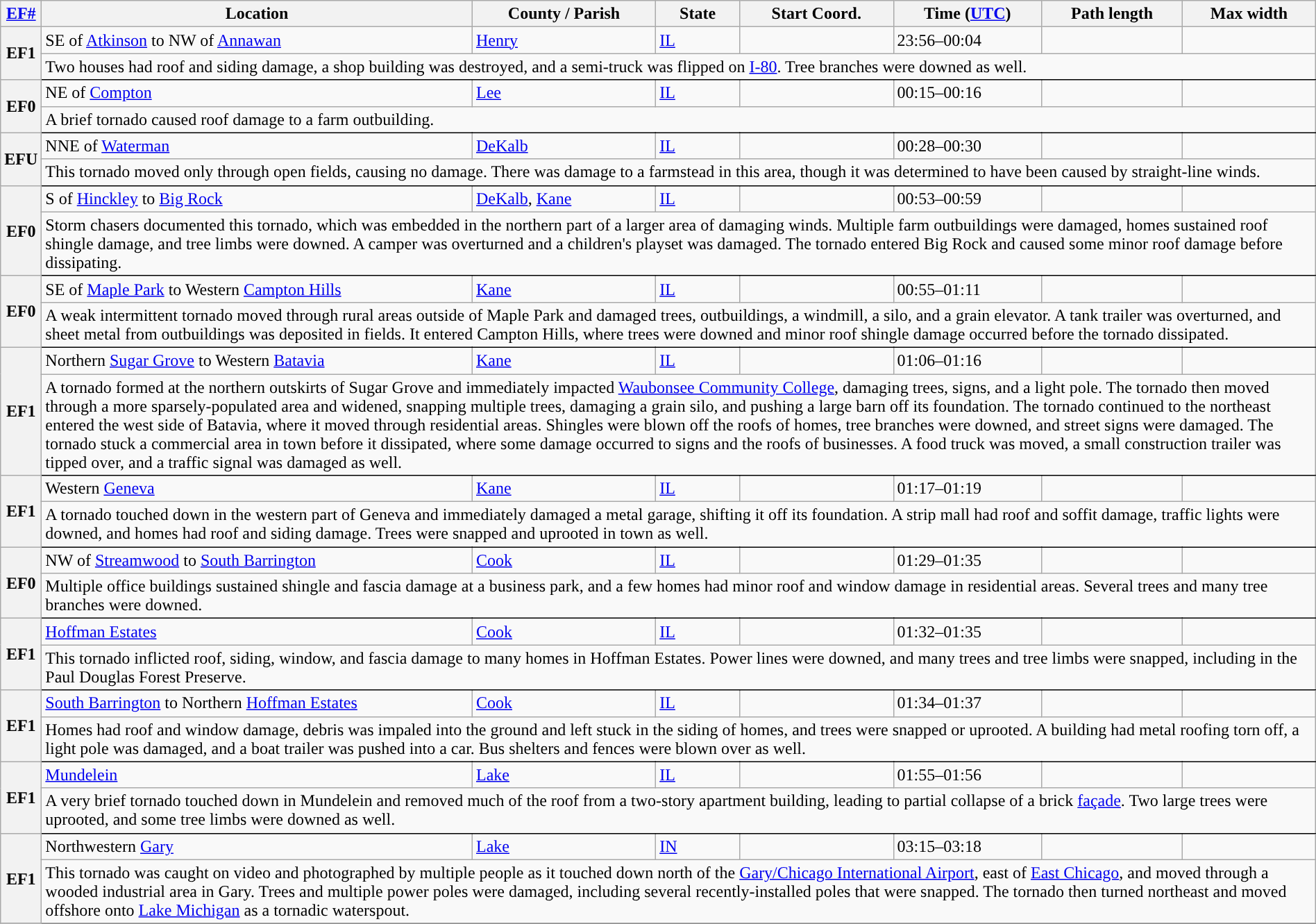<table class="wikitable sortable" style="width:100%;">
<tr>
<th scope="col" width="2%" align="center"><a href='#'>EF#</a></th>
<th scope="col" align="center" class="unsortable">Location</th>
<th scope="col" align="center" class="unsortable">County / Parish</th>
<th scope="col" align="center">State</th>
<th scope="col" align="center">Start Coord.</th>
<th scope="col" align="center">Time (<a href='#'>UTC</a>)</th>
<th scope="col" align="center">Path length</th>
<th scope="col" align="center">Max width</th>
</tr>
<tr>
<th scope="row" rowspan="2" style="background-color:#">EF1</th>
<td>SE of <a href='#'>Atkinson</a> to NW of <a href='#'>Annawan</a></td>
<td><a href='#'>Henry</a></td>
<td><a href='#'>IL</a></td>
<td></td>
<td>23:56–00:04</td>
<td></td>
<td></td>
</tr>
<tr class="expand-child">
<td colspan="8" style=" border-bottom: 1px solid black;">Two houses had roof and siding damage, a shop building was destroyed, and a semi-truck was flipped on <a href='#'>I-80</a>. Tree branches were downed as well.</td>
</tr>
<tr>
<th scope="row" rowspan="2" style="background-color:#">EF0</th>
<td>NE of <a href='#'>Compton</a></td>
<td><a href='#'>Lee</a></td>
<td><a href='#'>IL</a></td>
<td></td>
<td>00:15–00:16</td>
<td></td>
<td></td>
</tr>
<tr class="expand-child">
<td colspan="8" style=" border-bottom: 1px solid black;">A brief tornado caused roof damage to a farm outbuilding.</td>
</tr>
<tr>
<th scope="row" rowspan="2" style="background-color:#">EFU</th>
<td>NNE of <a href='#'>Waterman</a></td>
<td><a href='#'>DeKalb</a></td>
<td><a href='#'>IL</a></td>
<td></td>
<td>00:28–00:30</td>
<td></td>
<td></td>
</tr>
<tr class="expand-child">
<td colspan="8" style=" border-bottom: 1px solid black;">This tornado moved only through open fields, causing no damage. There was damage to a farmstead in this area, though it was determined to have been caused by straight-line winds.</td>
</tr>
<tr>
<th scope="row" rowspan="2" style="background-color:#">EF0</th>
<td>S of <a href='#'>Hinckley</a> to <a href='#'>Big Rock</a></td>
<td><a href='#'>DeKalb</a>, <a href='#'>Kane</a></td>
<td><a href='#'>IL</a></td>
<td></td>
<td>00:53–00:59</td>
<td></td>
<td></td>
</tr>
<tr class="expand-child">
<td colspan="8" style=" border-bottom: 1px solid black;">Storm chasers documented this tornado, which was embedded in the northern part of a larger area of damaging winds. Multiple farm outbuildings were damaged, homes sustained roof shingle damage, and tree limbs were downed. A camper was overturned and a children's playset was damaged. The tornado entered Big Rock and caused some minor roof damage before dissipating.</td>
</tr>
<tr>
<th scope="row" rowspan="2" style="background-color:#">EF0</th>
<td>SE of <a href='#'>Maple Park</a> to Western <a href='#'>Campton Hills</a></td>
<td><a href='#'>Kane</a></td>
<td><a href='#'>IL</a></td>
<td></td>
<td>00:55–01:11</td>
<td></td>
<td></td>
</tr>
<tr class="expand-child">
<td colspan="8" style=" border-bottom: 1px solid black;">A weak intermittent tornado moved through rural areas outside of Maple Park and damaged trees, outbuildings, a windmill, a silo, and a grain elevator. A tank trailer was overturned, and sheet metal from outbuildings was deposited in fields. It entered Campton Hills, where trees were downed and minor roof shingle damage occurred before the tornado dissipated.</td>
</tr>
<tr>
<th scope="row" rowspan="2" style="background-color:#">EF1</th>
<td>Northern <a href='#'>Sugar Grove</a> to Western <a href='#'>Batavia</a></td>
<td><a href='#'>Kane</a></td>
<td><a href='#'>IL</a></td>
<td></td>
<td>01:06–01:16</td>
<td></td>
<td></td>
</tr>
<tr class="expand-child">
<td colspan="8" style=" border-bottom: 1px solid black;">A tornado formed at the northern outskirts of Sugar Grove and immediately impacted <a href='#'>Waubonsee Community College</a>, damaging trees, signs, and a light pole. The tornado then moved through a more sparsely-populated area and widened, snapping multiple trees, damaging a grain silo, and pushing a large barn off its foundation. The tornado continued to the northeast entered the west side of Batavia, where it moved through residential areas. Shingles were blown off the roofs of homes, tree branches were downed, and street signs were damaged. The tornado stuck a commercial area in town before it dissipated, where some damage occurred to signs and the roofs of businesses. A food truck was moved, a small construction trailer was tipped over, and a traffic signal was damaged as well.</td>
</tr>
<tr>
<th scope="row" rowspan="2" style="background-color:#">EF1</th>
<td>Western <a href='#'>Geneva</a></td>
<td><a href='#'>Kane</a></td>
<td><a href='#'>IL</a></td>
<td></td>
<td>01:17–01:19</td>
<td></td>
<td></td>
</tr>
<tr class="expand-child">
<td colspan="8" style=" border-bottom: 1px solid black;">A tornado touched down in the western part of Geneva and immediately damaged a metal garage, shifting it off its foundation. A strip mall had roof and soffit damage, traffic lights were downed, and homes had roof and siding damage. Trees were snapped and uprooted in town as well.</td>
</tr>
<tr>
<th scope="row" rowspan="2" style="background-color:#">EF0</th>
<td>NW of <a href='#'>Streamwood</a> to <a href='#'>South Barrington</a></td>
<td><a href='#'>Cook</a></td>
<td><a href='#'>IL</a></td>
<td></td>
<td>01:29–01:35</td>
<td></td>
<td></td>
</tr>
<tr class="expand-child">
<td colspan="8" style=" border-bottom: 1px solid black;">Multiple office buildings sustained shingle and fascia damage at a business park, and a few homes had minor roof and window damage in residential areas. Several trees and many tree branches were downed.</td>
</tr>
<tr>
<th scope="row" rowspan="2" style="background-color:#">EF1</th>
<td><a href='#'>Hoffman Estates</a></td>
<td><a href='#'>Cook</a></td>
<td><a href='#'>IL</a></td>
<td></td>
<td>01:32–01:35</td>
<td></td>
<td></td>
</tr>
<tr class="expand-child">
<td colspan="8" style=" border-bottom: 1px solid black;">This tornado inflicted roof, siding, window, and fascia damage to many homes in Hoffman Estates. Power lines were downed, and many trees and tree limbs were snapped, including in the Paul Douglas Forest Preserve.</td>
</tr>
<tr>
<th scope="row" rowspan="2" style="background-color:#">EF1</th>
<td><a href='#'>South Barrington</a> to Northern <a href='#'>Hoffman Estates</a></td>
<td><a href='#'>Cook</a></td>
<td><a href='#'>IL</a></td>
<td></td>
<td>01:34–01:37</td>
<td></td>
<td></td>
</tr>
<tr class="expand-child">
<td colspan="8" style=" border-bottom: 1px solid black;">Homes had roof and window damage, debris was impaled into the ground and left stuck in the siding of homes, and trees were snapped or uprooted. A building had metal roofing torn off, a light pole was damaged, and a boat trailer was pushed into a car. Bus shelters and fences were blown over as well.</td>
</tr>
<tr>
<th scope="row" rowspan="2" style="background-color:#">EF1</th>
<td><a href='#'>Mundelein</a></td>
<td><a href='#'>Lake</a></td>
<td><a href='#'>IL</a></td>
<td></td>
<td>01:55–01:56</td>
<td></td>
<td></td>
</tr>
<tr class="expand-child">
<td colspan="8" style=" border-bottom: 1px solid black;">A very brief tornado touched down in Mundelein and removed much of the roof from a two-story apartment building, leading to partial collapse of a brick <a href='#'>façade</a>. Two large trees were uprooted, and some tree limbs were downed as well.</td>
</tr>
<tr>
<th scope="row" rowspan="2" style="background-color:#">EF1</th>
<td>Northwestern <a href='#'>Gary</a></td>
<td><a href='#'>Lake</a></td>
<td><a href='#'>IN</a></td>
<td></td>
<td>03:15–03:18</td>
<td></td>
<td></td>
</tr>
<tr class="expand-child">
<td colspan="8" style=" border-bottom: 1px solid black;">This tornado was caught on video and photographed by multiple people as it touched down north of the <a href='#'>Gary/Chicago International Airport</a>, east of <a href='#'>East Chicago</a>, and moved through a wooded industrial area in Gary. Trees and multiple power poles were damaged, including several recently-installed poles that were snapped. The tornado then turned northeast and moved offshore onto <a href='#'>Lake Michigan</a> as a tornadic waterspout.</td>
</tr>
<tr>
</tr>
</table>
